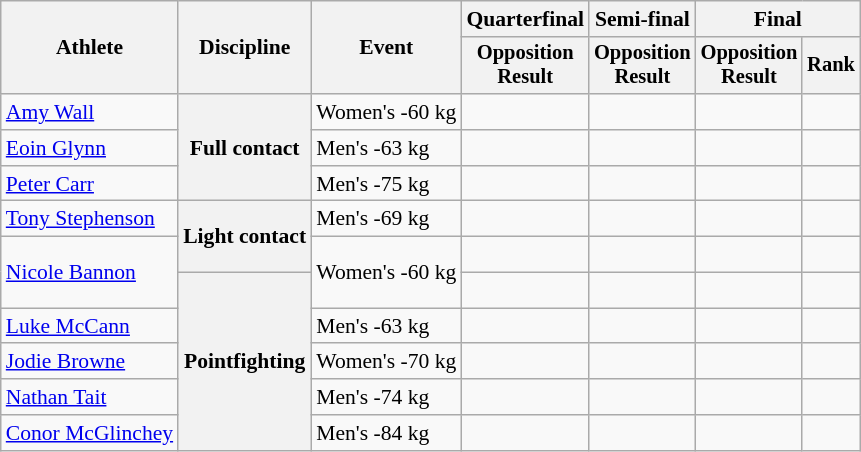<table class="wikitable" style="font-size:90%;text-align:center">
<tr>
<th rowspan="2">Athlete</th>
<th rowspan="2">Discipline</th>
<th rowspan="2">Event</th>
<th>Quarterfinal</th>
<th>Semi-final</th>
<th colspan="2">Final</th>
</tr>
<tr style="font-size:95%">
<th>Opposition<br>Result</th>
<th>Opposition<br>Result</th>
<th>Opposition<br>Result</th>
<th>Rank</th>
</tr>
<tr>
<td align="left"><a href='#'>Amy Wall</a></td>
<th rowspan="3">Full contact</th>
<td align="left">Women's -60 kg</td>
<td></td>
<td></td>
<td></td>
<td></td>
</tr>
<tr>
<td align="left"><a href='#'>Eoin Glynn</a></td>
<td align="left">Men's -63 kg</td>
<td></td>
<td></td>
<td></td>
<td></td>
</tr>
<tr>
<td align="left"><a href='#'>Peter Carr</a></td>
<td align="left">Men's -75 kg</td>
<td></td>
<td></td>
<td></td>
<td></td>
</tr>
<tr>
<td align="left"><a href='#'>Tony Stephenson</a></td>
<th rowspan="2">Light contact</th>
<td align="left">Men's -69 kg</td>
<td></td>
<td></td>
<td></td>
<td></td>
</tr>
<tr>
<td align="left" rowspan="2"><a href='#'>Nicole Bannon</a></td>
<td rowspan="2" align="left">Women's -60 kg</td>
<td><br></td>
<td></td>
<td></td>
<td></td>
</tr>
<tr>
<th rowspan="5">Pointfighting</th>
<td><br></td>
<td></td>
<td></td>
<td></td>
</tr>
<tr>
<td align="left"><a href='#'>Luke McCann</a></td>
<td align="left">Men's -63 kg</td>
<td></td>
<td></td>
<td></td>
<td></td>
</tr>
<tr>
<td align="left"><a href='#'>Jodie Browne</a></td>
<td align="left">Women's -70 kg</td>
<td></td>
<td></td>
<td></td>
<td></td>
</tr>
<tr>
<td align="left"><a href='#'>Nathan Tait</a></td>
<td align="left">Men's -74 kg</td>
<td></td>
<td></td>
<td></td>
<td></td>
</tr>
<tr>
<td align="left"><a href='#'>Conor McGlinchey</a></td>
<td align="left">Men's -84 kg</td>
<td></td>
<td></td>
<td></td>
<td></td>
</tr>
</table>
